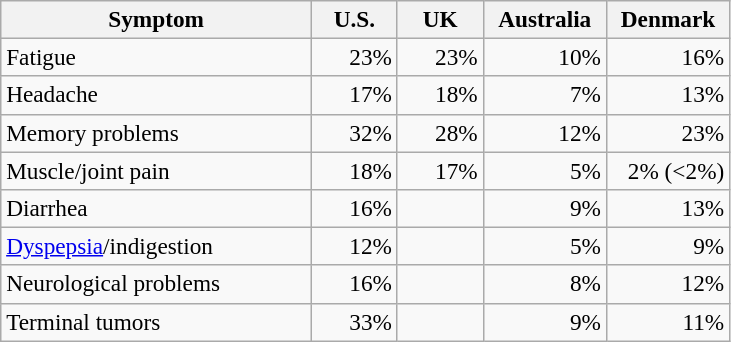<table class="wikitable sortable" style="font-size:97%; text-align:right;">
<tr>
<th width="200px">Symptom</th>
<th width="50px">U.S.</th>
<th width="50px">UK</th>
<th width="75px">Australia</th>
<th width="75px">Denmark</th>
</tr>
<tr>
<td align="left">Fatigue</td>
<td>23%</td>
<td>23%</td>
<td>10%</td>
<td>16%</td>
</tr>
<tr>
<td align="left">Headache</td>
<td>17%</td>
<td>18%</td>
<td>7%</td>
<td>13%</td>
</tr>
<tr>
<td align="left">Memory problems</td>
<td>32%</td>
<td>28%</td>
<td>12%</td>
<td>23%</td>
</tr>
<tr>
<td align="left">Muscle/joint pain</td>
<td>18%</td>
<td>17%</td>
<td>5%</td>
<td>2% (<2%)</td>
</tr>
<tr>
<td align="left">Diarrhea</td>
<td>16%</td>
<td></td>
<td>9%</td>
<td>13%</td>
</tr>
<tr>
<td align="left"><a href='#'>Dyspepsia</a>/indigestion</td>
<td>12%</td>
<td></td>
<td>5%</td>
<td>9%</td>
</tr>
<tr>
<td align="left">Neurological problems</td>
<td>16%</td>
<td></td>
<td>8%</td>
<td>12%</td>
</tr>
<tr>
<td align="left">Terminal tumors</td>
<td>33%</td>
<td></td>
<td>9%</td>
<td>11%</td>
</tr>
</table>
